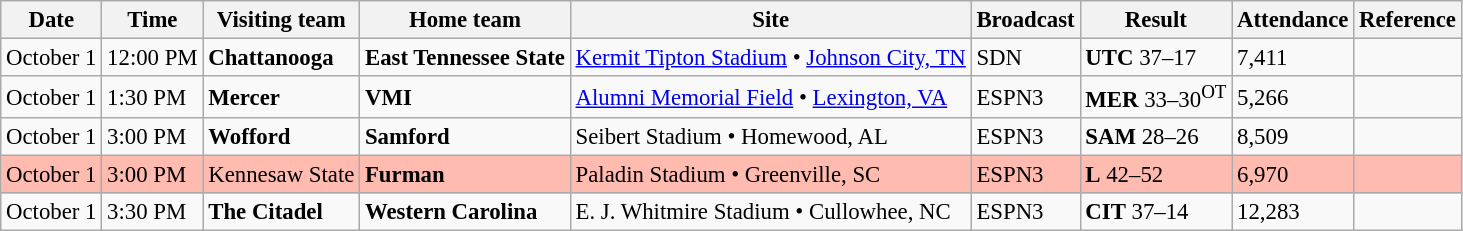<table class="wikitable" style="font-size:95%;">
<tr>
<th>Date</th>
<th>Time</th>
<th>Visiting team</th>
<th>Home team</th>
<th>Site</th>
<th>Broadcast</th>
<th>Result</th>
<th>Attendance</th>
<th class="unsortable">Reference</th>
</tr>
<tr>
<td>October 1</td>
<td>12:00 PM</td>
<td><strong>Chattanooga</strong></td>
<td><strong>East Tennessee State</strong></td>
<td><a href='#'>Kermit Tipton Stadium</a> • <a href='#'>Johnson City, TN</a></td>
<td>SDN</td>
<td><strong>UTC</strong> 37–17</td>
<td>7,411</td>
<td></td>
</tr>
<tr>
<td>October 1</td>
<td>1:30 PM</td>
<td><strong>Mercer</strong></td>
<td><strong>VMI</strong></td>
<td><a href='#'>Alumni Memorial Field</a> • <a href='#'>Lexington, VA</a></td>
<td>ESPN3</td>
<td><strong>MER</strong> 33–30<sup>OT</sup></td>
<td>5,266</td>
<td></td>
</tr>
<tr>
<td>October 1</td>
<td>3:00 PM</td>
<td><strong>Wofford</strong></td>
<td><strong>Samford</strong></td>
<td>Seibert Stadium • Homewood, AL</td>
<td>ESPN3</td>
<td><strong>SAM</strong> 28–26</td>
<td>8,509</td>
<td></td>
</tr>
<tr bgcolor=ffbbb>
<td>October 1</td>
<td>3:00 PM</td>
<td>Kennesaw State</td>
<td><strong>Furman</strong></td>
<td>Paladin Stadium • Greenville, SC</td>
<td>ESPN3</td>
<td><strong>L</strong> 42–52</td>
<td>6,970</td>
<td></td>
</tr>
<tr>
<td>October 1</td>
<td>3:30 PM</td>
<td><strong>The Citadel</strong></td>
<td><strong>Western Carolina</strong></td>
<td>E. J. Whitmire Stadium • Cullowhee, NC</td>
<td>ESPN3</td>
<td><strong>CIT</strong> 37–14</td>
<td>12,283</td>
<td></td>
</tr>
</table>
